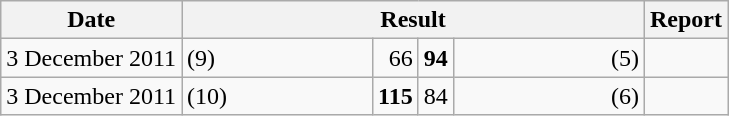<table class="wikitable">
<tr>
<th>Date</th>
<th colspan=4>Result</th>
<th>Report</th>
</tr>
<tr>
<td>3 December 2011</td>
<td width=120px> (9)</td>
<td style="text-align:right;">66</td>
<td><strong>94</strong></td>
<td width=120px style="text-align:right;"><strong></strong> (5)</td>
<td></td>
</tr>
<tr>
<td>3 December 2011</td>
<td width=120px><strong></strong> (10)</td>
<td style="text-align:right;"><strong>115</strong></td>
<td>84</td>
<td width=120px style="text-align:right;"> (6)</td>
<td></td>
</tr>
</table>
